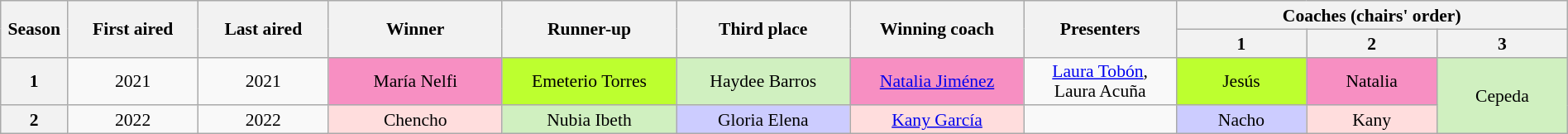<table class="wikitable" style="text-align:center; font-size:90%; line-height:16px; width:100%">
<tr>
<th width="1%" rowspan="2" scope="col">Season</th>
<th width="6%" rowspan="2" scope="col">First aired</th>
<th width="6%" rowspan="2" scope="col">Last aired</th>
<th width="8%" rowspan="2" scope="col">Winner</th>
<th width="8%" rowspan="2" scope="col">Runner-up</th>
<th width="8%" rowspan="2" scope="col">Third place</th>
<th width="8%" rowspan="2" scope="col">Winning coach</th>
<th width="7%" rowspan="2" scope="col">Presenters</th>
<th width="24%" colspan="4" nowrap>Coaches (chairs' order)</th>
</tr>
<tr>
<th width="6%">1</th>
<th width="6%">2</th>
<th width="6%">3</th>
</tr>
<tr>
<th>1</th>
<td> 2021</td>
<td> 2021</td>
<td style="background:#f78fc2">María Nelfi</td>
<td style="background:#bdff2f">Emeterio Torres</td>
<td style="background:#d0f0c0">Haydee Barros</td>
<td style="background:#f78fc2"><a href='#'>Natalia Jiménez</a></td>
<td><a href='#'>Laura Tobón</a>,<br>Laura Acuña</td>
<td style="background:#bdff2f">Jesús</td>
<td style="background:#F78fc2">Natalia</td>
<td rowspan="2" style="background:#d0f0c0">Cepeda</td>
</tr>
<tr>
<th>2</th>
<td> 2022</td>
<td> 2022</td>
<td style="background:#ffdddd">Chencho</td>
<td style="background:#d0f0c0">Nubia Ibeth</td>
<td style="background:#ccf">Gloria Elena</td>
<td style="background:#ffdddd"><a href='#'>Kany García</a></td>
<td> <a href='#'></a></td>
<td style="background:#ccf">Nacho</td>
<td style="background:#ffdddd">Kany</td>
</tr>
</table>
